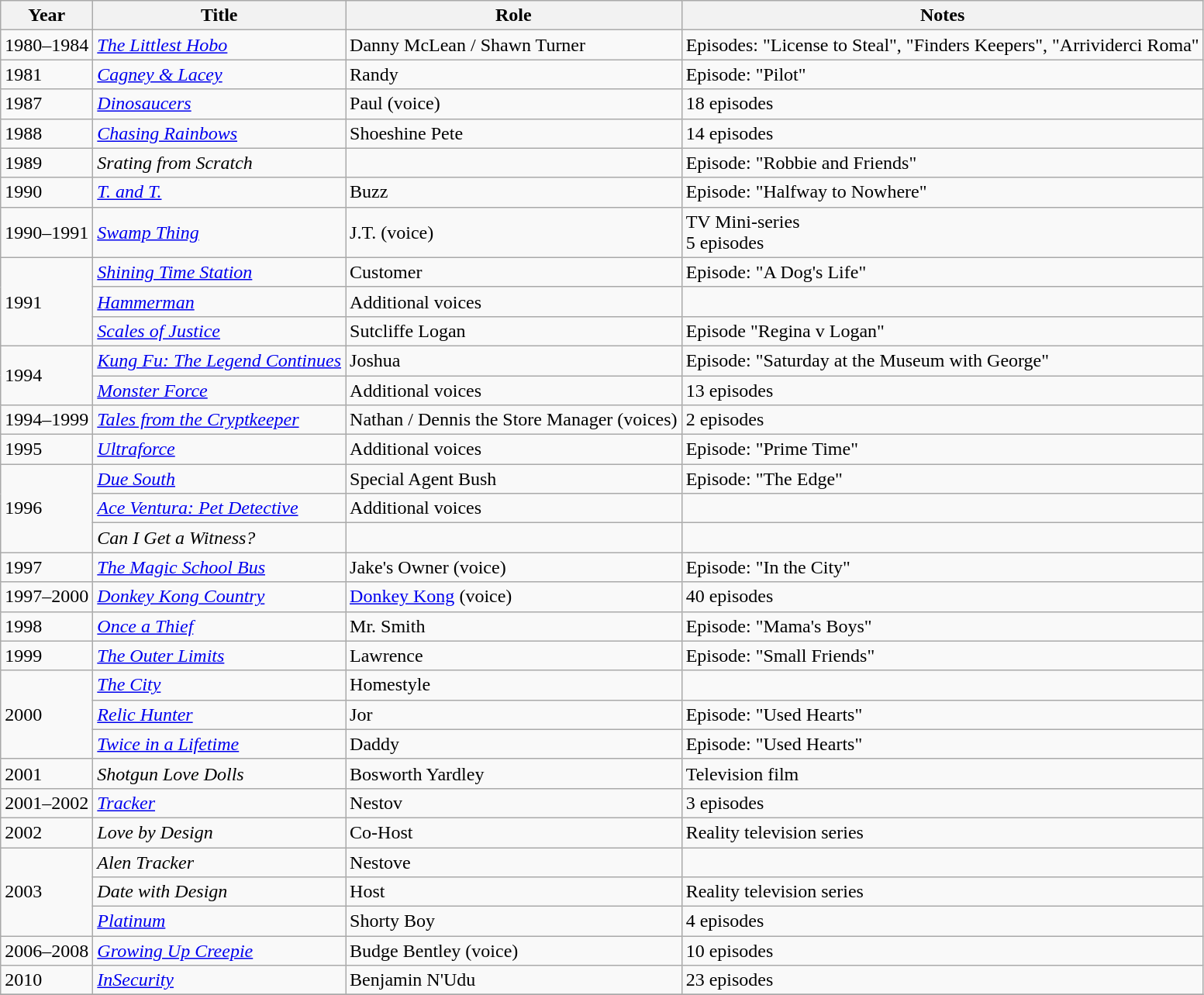<table class="wikitable sortable plainrowheaders" style="white-space:nowrap">
<tr>
<th>Year</th>
<th>Title</th>
<th>Role</th>
<th>Notes</th>
</tr>
<tr>
<td>1980–1984</td>
<td data-sort-value="Littlest Hobo, The"><em><a href='#'>The Littlest Hobo</a></em></td>
<td>Danny McLean / Shawn Turner</td>
<td>Episodes: "License to Steal", "Finders Keepers", "Arrividerci Roma"</td>
</tr>
<tr>
<td>1981</td>
<td><em><a href='#'>Cagney & Lacey</a></em></td>
<td>Randy</td>
<td>Episode: "Pilot"</td>
</tr>
<tr>
<td>1987</td>
<td><em><a href='#'>Dinosaucers</a></em></td>
<td>Paul (voice)</td>
<td>18 episodes</td>
</tr>
<tr>
<td>1988</td>
<td><em><a href='#'>Chasing Rainbows</a></em></td>
<td>Shoeshine Pete</td>
<td>14 episodes</td>
</tr>
<tr>
<td>1989</td>
<td><em>Srating from Scratch</em></td>
<td></td>
<td>Episode: "Robbie and Friends"</td>
</tr>
<tr>
<td>1990</td>
<td><em><a href='#'>T. and T.</a></em></td>
<td>Buzz</td>
<td>Episode: "Halfway to Nowhere"</td>
</tr>
<tr>
<td>1990–1991</td>
<td><em><a href='#'>Swamp Thing</a></em></td>
<td>J.T. (voice)</td>
<td>TV Mini-series<br>5 episodes</td>
</tr>
<tr>
<td rowspan="3">1991</td>
<td><em><a href='#'>Shining Time Station</a></em></td>
<td>Customer</td>
<td>Episode: "A Dog's Life"</td>
</tr>
<tr>
<td><em><a href='#'>Hammerman</a></em></td>
<td>Additional voices</td>
<td></td>
</tr>
<tr>
<td><em><a href='#'>Scales of Justice</a></em></td>
<td>Sutcliffe Logan</td>
<td>Episode "Regina v Logan"</td>
</tr>
<tr>
<td rowspan="2">1994</td>
<td><em><a href='#'>Kung Fu: The Legend Continues</a></em></td>
<td>Joshua</td>
<td>Episode: "Saturday at the Museum with George"</td>
</tr>
<tr>
<td><em><a href='#'>Monster Force</a></em></td>
<td>Additional voices</td>
<td>13 episodes</td>
</tr>
<tr>
<td>1994–1999</td>
<td><em><a href='#'>Tales from the Cryptkeeper</a></em></td>
<td>Nathan / Dennis the Store Manager (voices)</td>
<td>2 episodes</td>
</tr>
<tr>
<td>1995</td>
<td><em><a href='#'>Ultraforce</a></em></td>
<td>Additional voices</td>
<td>Episode: "Prime Time"</td>
</tr>
<tr>
<td rowspan="3">1996</td>
<td><em><a href='#'>Due South</a></em></td>
<td>Special Agent Bush</td>
<td>Episode: "The Edge"</td>
</tr>
<tr>
<td><em><a href='#'>Ace Ventura: Pet Detective</a></em></td>
<td>Additional voices</td>
<td></td>
</tr>
<tr>
<td><em>Can I Get a Witness?</em></td>
<td></td>
<td></td>
</tr>
<tr>
<td>1997</td>
<td data-sort-value="Magic School Bus, The"><em><a href='#'>The Magic School Bus</a></em></td>
<td>Jake's Owner (voice)</td>
<td>Episode: "In the City"</td>
</tr>
<tr>
<td>1997–2000</td>
<td><em><a href='#'>Donkey Kong Country</a></em></td>
<td><a href='#'>Donkey Kong</a> (voice)</td>
<td>40 episodes</td>
</tr>
<tr>
<td>1998</td>
<td><em><a href='#'>Once a Thief</a></em></td>
<td>Mr. Smith</td>
<td>Episode: "Mama's Boys"</td>
</tr>
<tr>
<td>1999</td>
<td data-sort-value="Outer Limits, The"><em><a href='#'>The Outer Limits</a></em></td>
<td>Lawrence</td>
<td>Episode: "Small Friends"</td>
</tr>
<tr>
<td rowspan="3">2000</td>
<td data-sort-value="City, The"><em><a href='#'>The City</a></em></td>
<td>Homestyle</td>
<td></td>
</tr>
<tr>
<td><em><a href='#'>Relic Hunter</a></em></td>
<td>Jor</td>
<td>Episode: "Used Hearts"</td>
</tr>
<tr>
<td><em><a href='#'>Twice in a Lifetime</a></em></td>
<td>Daddy</td>
<td>Episode: "Used Hearts"</td>
</tr>
<tr>
<td>2001</td>
<td><em>Shotgun Love Dolls</em></td>
<td>Bosworth Yardley</td>
<td>Television film</td>
</tr>
<tr>
<td>2001–2002</td>
<td><em><a href='#'>Tracker</a></em></td>
<td>Nestov</td>
<td>3 episodes</td>
</tr>
<tr>
<td>2002</td>
<td><em>Love by Design</em></td>
<td>Co-Host</td>
<td>Reality television series</td>
</tr>
<tr>
<td rowspan="3">2003</td>
<td><em>Alen Tracker</em></td>
<td>Nestove</td>
<td></td>
</tr>
<tr>
<td><em>Date with Design</em></td>
<td>Host</td>
<td>Reality television series</td>
</tr>
<tr>
<td><em><a href='#'>Platinum</a></em></td>
<td>Shorty Boy</td>
<td>4 episodes</td>
</tr>
<tr>
<td>2006–2008</td>
<td><em><a href='#'>Growing Up Creepie</a></em></td>
<td>Budge Bentley (voice)</td>
<td>10 episodes</td>
</tr>
<tr>
<td>2010</td>
<td><em><a href='#'>InSecurity</a></em></td>
<td>Benjamin N'Udu</td>
<td>23 episodes</td>
</tr>
<tr>
</tr>
</table>
